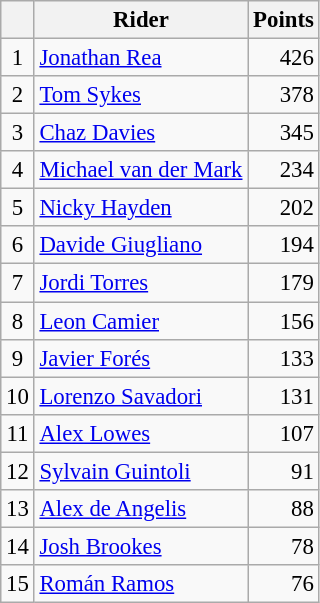<table class="wikitable" style="font-size: 95%;">
<tr>
<th></th>
<th>Rider</th>
<th>Points</th>
</tr>
<tr>
<td align=center>1</td>
<td> <a href='#'>Jonathan Rea</a></td>
<td align=right>426</td>
</tr>
<tr>
<td align=center>2</td>
<td> <a href='#'>Tom Sykes</a></td>
<td align=right>378</td>
</tr>
<tr>
<td align=center>3</td>
<td> <a href='#'>Chaz Davies</a></td>
<td align=right>345</td>
</tr>
<tr>
<td align=center>4</td>
<td> <a href='#'>Michael van der Mark</a></td>
<td align=right>234</td>
</tr>
<tr>
<td align=center>5</td>
<td> <a href='#'>Nicky Hayden</a></td>
<td align=right>202</td>
</tr>
<tr>
<td align=center>6</td>
<td> <a href='#'>Davide Giugliano</a></td>
<td align=right>194</td>
</tr>
<tr>
<td align=center>7</td>
<td> <a href='#'>Jordi Torres</a></td>
<td align=right>179</td>
</tr>
<tr>
<td align=center>8</td>
<td> <a href='#'>Leon Camier</a></td>
<td align=right>156</td>
</tr>
<tr>
<td align=center>9</td>
<td> <a href='#'>Javier Forés</a></td>
<td align=right>133</td>
</tr>
<tr>
<td align=center>10</td>
<td> <a href='#'>Lorenzo Savadori</a></td>
<td align=right>131</td>
</tr>
<tr>
<td align=center>11</td>
<td> <a href='#'>Alex Lowes</a></td>
<td align=right>107</td>
</tr>
<tr>
<td align=center>12</td>
<td> <a href='#'>Sylvain Guintoli</a></td>
<td align=right>91</td>
</tr>
<tr>
<td align=center>13</td>
<td> <a href='#'>Alex de Angelis</a></td>
<td align=right>88</td>
</tr>
<tr>
<td align=center>14</td>
<td> <a href='#'>Josh Brookes</a></td>
<td align=right>78</td>
</tr>
<tr>
<td align=center>15</td>
<td> <a href='#'>Román Ramos</a></td>
<td align=right>76</td>
</tr>
</table>
